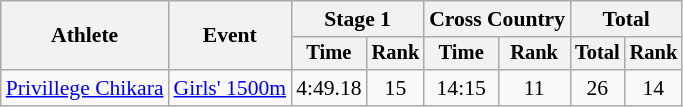<table class="wikitable" style="font-size:90%">
<tr>
<th rowspan=2>Athlete</th>
<th rowspan=2>Event</th>
<th colspan=2>Stage 1</th>
<th colspan=2>Cross Country</th>
<th colspan=2>Total</th>
</tr>
<tr style="font-size:95%">
<th>Time</th>
<th>Rank</th>
<th>Time</th>
<th>Rank</th>
<th>Total</th>
<th>Rank</th>
</tr>
<tr align=center>
<td align=left rowspan=2><a href='#'>Privillege Chikara</a></td>
<td align=left><a href='#'>Girls' 1500m</a></td>
<td>4:49.18</td>
<td>15</td>
<td>14:15</td>
<td>11</td>
<td>26</td>
<td>14</td>
</tr>
</table>
